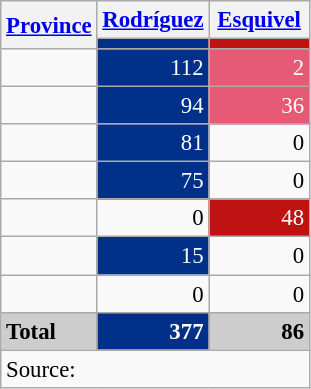<table class="wikitable sortable" style="text-align:right; font-size:95%">
<tr>
<th rowspan=2><a href='#'>Province</a></th>
<th width=60px><a href='#'>Rodríguez</a></th>
<th width=60px><a href='#'>Esquivel</a></th>
</tr>
<tr>
<th style="background:#00308A"></th>
<th style="background:#BF1313"></th>
</tr>
<tr>
<td align="left"></td>
<td style="background:#00308A; color:white;">112</td>
<td style="background:#e65a76; color:white;">2</td>
</tr>
<tr>
<td align="left"></td>
<td style="background:#00308A; color:white;">94</td>
<td style="background:#e65a76; color:white;">36</td>
</tr>
<tr>
<td align="left"></td>
<td style="background:#00308A; color:white;">81</td>
<td>0</td>
</tr>
<tr>
<td align="left"></td>
<td style="background:#00308A; color:white;">75</td>
<td>0</td>
</tr>
<tr>
<td align="left"></td>
<td>0</td>
<td style="background:#BF1313; color:white;">48</td>
</tr>
<tr>
<td align="left"></td>
<td style="background:#00308A; color:white;">15</td>
<td>0</td>
</tr>
<tr>
<td align="left"></td>
<td>0</td>
<td>0</td>
</tr>
<tr style="background:#CDCDCD;" class=sortbottom>
<td align="left"><strong>Total</strong></td>
<td style="background:#00308A; color:white;"><strong>377</strong></td>
<td><strong>86</strong></td>
</tr>
<tr class=sortbottom>
<td align=left colspan=11>Source: </td>
</tr>
</table>
